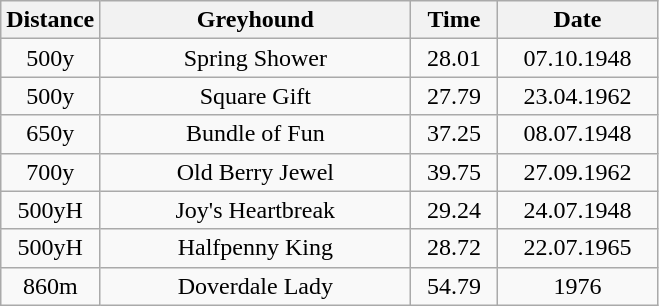<table class="wikitable" style="font-size: 100%">
<tr>
<th width=50>Distance</th>
<th width=200>Greyhound</th>
<th width=50>Time</th>
<th width=100>Date</th>
</tr>
<tr align=center>
<td>500y</td>
<td>Spring Shower</td>
<td>28.01</td>
<td>07.10.1948</td>
</tr>
<tr align=center>
<td>500y</td>
<td>Square Gift</td>
<td>27.79</td>
<td>23.04.1962</td>
</tr>
<tr align=center>
<td>650y</td>
<td>Bundle of Fun</td>
<td>37.25</td>
<td>08.07.1948</td>
</tr>
<tr align=center>
<td>700y</td>
<td>Old Berry Jewel</td>
<td>39.75</td>
<td>27.09.1962</td>
</tr>
<tr align=center>
<td>500yH</td>
<td>Joy's Heartbreak</td>
<td>29.24</td>
<td>24.07.1948</td>
</tr>
<tr align=center>
<td>500yH</td>
<td>Halfpenny King</td>
<td>28.72</td>
<td>22.07.1965</td>
</tr>
<tr align=center>
<td>860m</td>
<td>Doverdale Lady</td>
<td>54.79</td>
<td>1976</td>
</tr>
</table>
